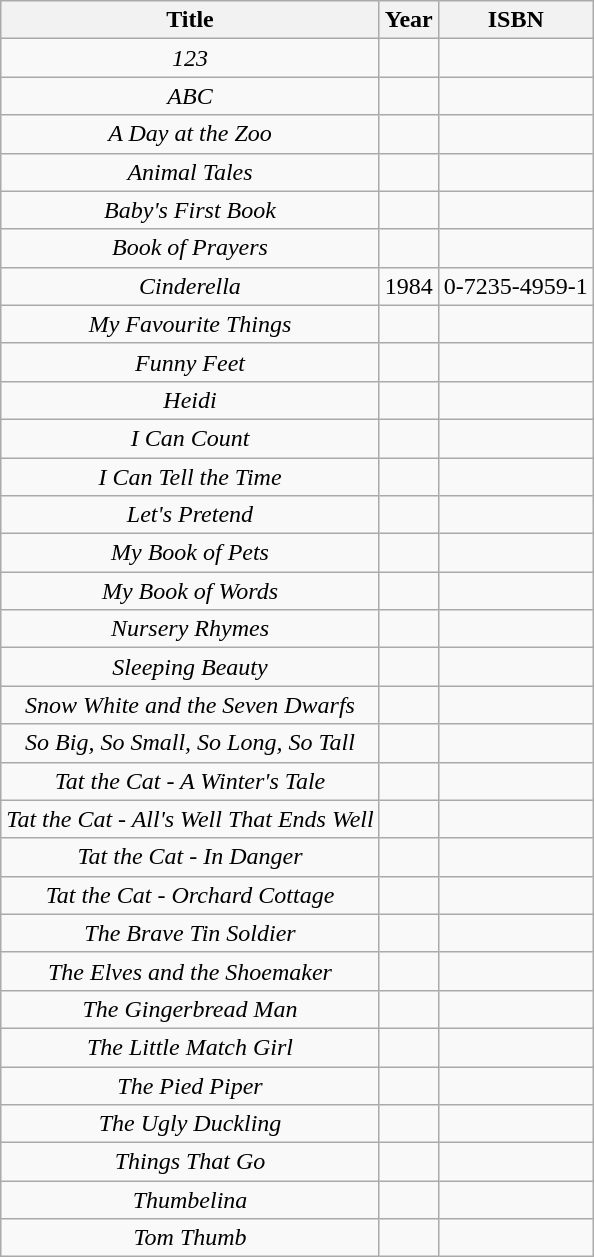<table class="wikitable" style="text-align:center">
<tr>
<th>Title</th>
<th>Year</th>
<th>ISBN</th>
</tr>
<tr>
<td><em>123</em></td>
<td></td>
<td></td>
</tr>
<tr>
<td><em>ABC</em></td>
<td></td>
<td></td>
</tr>
<tr>
<td><em>A Day at the Zoo</em></td>
<td></td>
<td></td>
</tr>
<tr>
<td><em>Animal Tales</em></td>
<td></td>
<td></td>
</tr>
<tr>
<td><em>Baby's First Book</em></td>
<td></td>
<td></td>
</tr>
<tr>
<td><em>Book of Prayers</em></td>
<td></td>
<td></td>
</tr>
<tr>
<td><em>Cinderella</em></td>
<td>1984</td>
<td>0-7235-4959-1</td>
</tr>
<tr>
<td><em>My Favourite Things</em></td>
<td></td>
<td></td>
</tr>
<tr>
<td><em>Funny Feet</em></td>
<td></td>
<td></td>
</tr>
<tr>
<td><em>Heidi</em></td>
<td></td>
<td></td>
</tr>
<tr>
<td><em>I Can Count</em></td>
<td></td>
<td></td>
</tr>
<tr>
<td><em>I Can Tell the Time</em></td>
<td></td>
<td></td>
</tr>
<tr>
<td><em>Let's Pretend</em></td>
<td></td>
<td></td>
</tr>
<tr>
<td><em>My Book of Pets</em></td>
<td></td>
<td></td>
</tr>
<tr>
<td><em>My Book of Words</em></td>
<td></td>
<td></td>
</tr>
<tr>
<td><em>Nursery Rhymes</em></td>
<td></td>
<td></td>
</tr>
<tr>
<td><em>Sleeping Beauty</em></td>
<td></td>
<td></td>
</tr>
<tr>
<td><em>Snow White and the Seven Dwarfs</em></td>
<td></td>
<td></td>
</tr>
<tr>
<td><em>So Big, So Small, So Long, So Tall</em></td>
<td></td>
<td></td>
</tr>
<tr>
<td><em>Tat the Cat - A Winter's Tale</em></td>
<td></td>
<td></td>
</tr>
<tr>
<td><em>Tat the Cat - All's Well That Ends Well</em></td>
<td></td>
<td></td>
</tr>
<tr>
<td><em>Tat the Cat - In Danger</em></td>
<td></td>
<td></td>
</tr>
<tr>
<td><em>Tat the Cat - Orchard Cottage</em></td>
<td></td>
<td></td>
</tr>
<tr>
<td><em>The Brave Tin Soldier</em></td>
<td></td>
<td></td>
</tr>
<tr>
<td><em>The Elves and the Shoemaker</em></td>
<td></td>
<td></td>
</tr>
<tr>
<td><em>The Gingerbread Man</em></td>
<td></td>
<td></td>
</tr>
<tr>
<td><em>The Little Match Girl</em></td>
<td></td>
<td></td>
</tr>
<tr>
<td><em>The Pied Piper</em></td>
<td></td>
<td></td>
</tr>
<tr>
<td><em>The Ugly Duckling</em></td>
<td></td>
<td></td>
</tr>
<tr>
<td><em>Things That Go</em></td>
<td></td>
<td></td>
</tr>
<tr>
<td><em>Thumbelina</em></td>
<td></td>
<td></td>
</tr>
<tr>
<td><em>Tom Thumb</em></td>
<td></td>
<td></td>
</tr>
</table>
